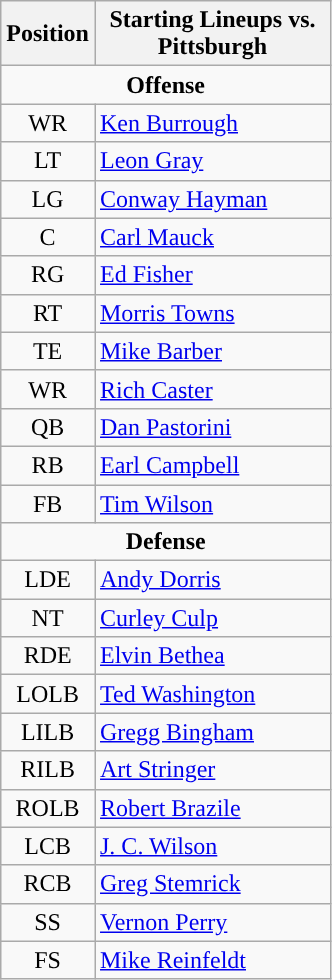<table class="wikitable">
<tr>
<th>Position</th>
<th width="150px" ">Starting Lineups vs. Pittsburgh</th>
</tr>
<tr>
<td colspan="2" style="text-align:center;"><strong>Offense</strong></td>
</tr>
<tr>
<td style="text-align:center;">WR</td>
<td><a href='#'>Ken Burrough</a></td>
</tr>
<tr>
<td style="text-align:center;">LT</td>
<td><a href='#'>Leon Gray</a></td>
</tr>
<tr>
<td style="text-align:center;">LG</td>
<td><a href='#'>Conway Hayman</a></td>
</tr>
<tr>
<td style="text-align:center;">C</td>
<td><a href='#'>Carl Mauck</a></td>
</tr>
<tr>
<td style="text-align:center;">RG</td>
<td><a href='#'>Ed Fisher</a></td>
</tr>
<tr>
<td style="text-align:center;">RT</td>
<td><a href='#'>Morris Towns</a></td>
</tr>
<tr>
<td style="text-align:center;">TE</td>
<td><a href='#'>Mike Barber</a></td>
</tr>
<tr>
<td style="text-align:center;">WR</td>
<td><a href='#'>Rich Caster</a></td>
</tr>
<tr>
<td style="text-align:center;">QB</td>
<td><a href='#'>Dan Pastorini</a></td>
</tr>
<tr>
<td style="text-align:center;">RB</td>
<td><a href='#'>Earl Campbell</a></td>
</tr>
<tr>
<td style="text-align:center;">FB</td>
<td><a href='#'>Tim Wilson</a></td>
</tr>
<tr>
<td colspan="2" style="text-align:center;"><strong>Defense</strong></td>
</tr>
<tr>
<td style="text-align:center;">LDE</td>
<td><a href='#'>Andy Dorris</a></td>
</tr>
<tr>
<td style="text-align:center;">NT</td>
<td><a href='#'>Curley Culp</a></td>
</tr>
<tr>
<td style="text-align:center;">RDE</td>
<td><a href='#'>Elvin Bethea</a></td>
</tr>
<tr>
<td style="text-align:center;">LOLB</td>
<td><a href='#'>Ted Washington</a></td>
</tr>
<tr>
<td style="text-align:center;">LILB</td>
<td><a href='#'>Gregg Bingham</a></td>
</tr>
<tr>
<td style="text-align:center;">RILB</td>
<td><a href='#'>Art Stringer</a></td>
</tr>
<tr>
<td style="text-align:center;">ROLB</td>
<td><a href='#'>Robert Brazile</a></td>
</tr>
<tr>
<td style="text-align:center;">LCB</td>
<td><a href='#'>J. C. Wilson</a></td>
</tr>
<tr>
<td style="text-align:center;">RCB</td>
<td><a href='#'>Greg Stemrick</a></td>
</tr>
<tr>
<td style="text-align:center;">SS</td>
<td><a href='#'>Vernon Perry</a></td>
</tr>
<tr>
<td style="text-align:center;">FS</td>
<td><a href='#'>Mike Reinfeldt</a></td>
</tr>
</table>
